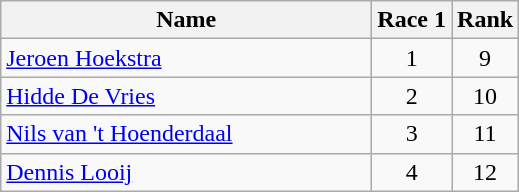<table class="wikitable" style="text-align:center;">
<tr>
<th style="width:15em">Name</th>
<th>Race 1</th>
<th>Rank</th>
</tr>
<tr>
<td align=left><a href='#'>Jeroen Hoekstra</a></td>
<td>1</td>
<td>9</td>
</tr>
<tr>
<td align=left><a href='#'>Hidde De Vries</a></td>
<td>2</td>
<td>10</td>
</tr>
<tr>
<td align=left><a href='#'>Nils van 't Hoenderdaal</a></td>
<td>3</td>
<td>11</td>
</tr>
<tr>
<td align=left><a href='#'>Dennis Looij</a></td>
<td>4</td>
<td>12</td>
</tr>
</table>
